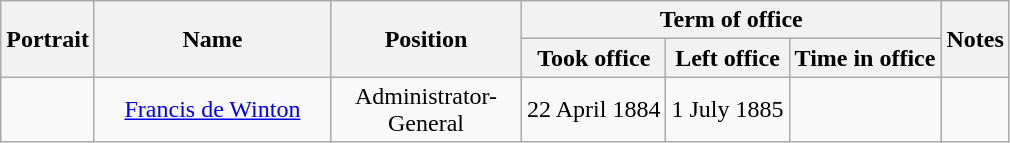<table class="wikitable" style="text-align:center">
<tr>
<th rowspan=2>Portrait</th>
<th width=150 rowspan=2>Name<br></th>
<th width=120 rowspan=2>Position</th>
<th colspan=3>Term of office</th>
<th rowspan=2>Notes</th>
</tr>
<tr>
<th>Took office</th>
<th>Left office</th>
<th>Time in office</th>
</tr>
<tr>
<td></td>
<td><a href='#'>Francis de Winton</a><br></td>
<td>Administrator-General</td>
<td>22 April 1884</td>
<td>1 July 1885</td>
<td></td>
<td></td>
</tr>
</table>
